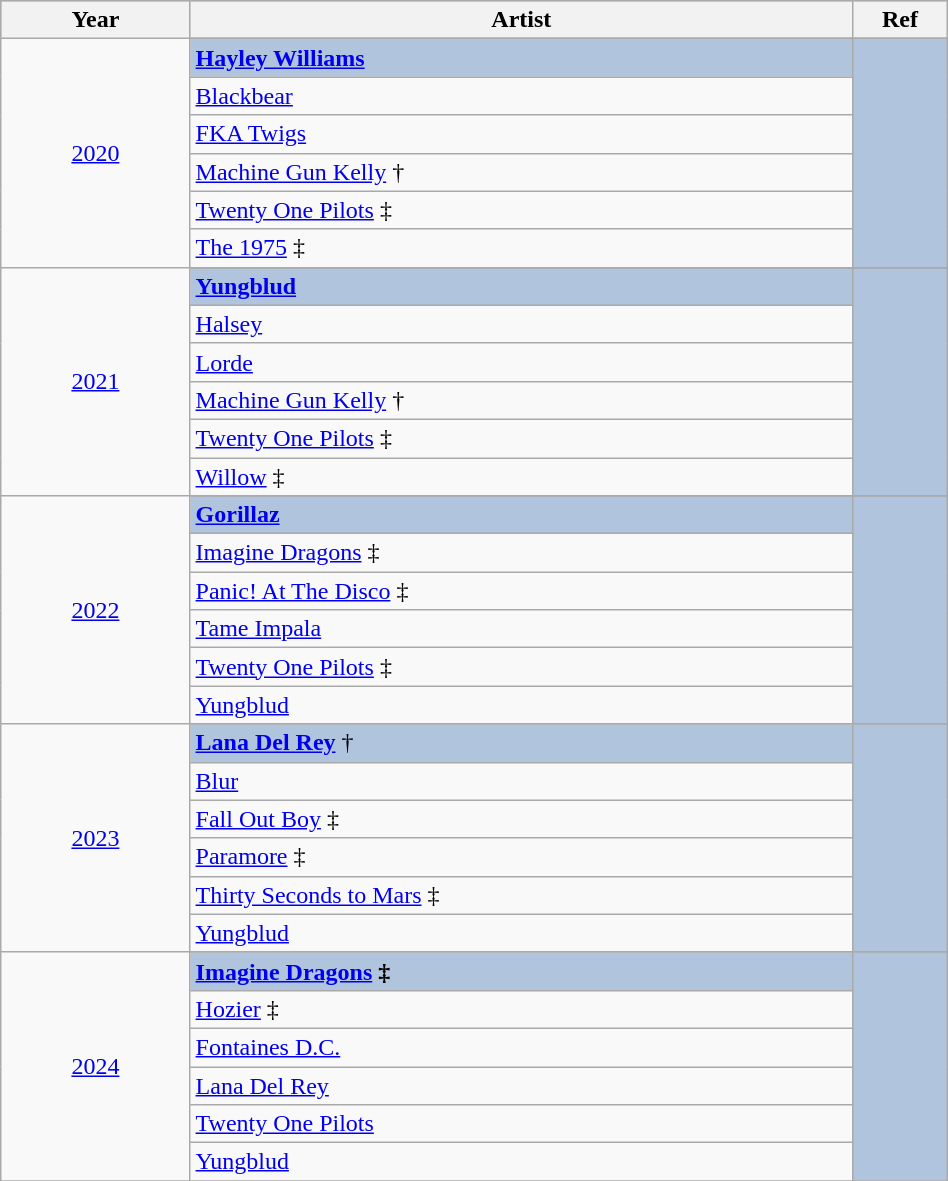<table class="wikitable" style="width:50%;">
<tr style="background:#bebebe;">
<th style="width:10%;">Year</th>
<th style="width:35%;">Artist</th>
<th style="width:5%;">Ref</th>
</tr>
<tr>
<td rowspan="7" align="center"><a href='#'>2020</a></td>
</tr>
<tr style="background:#B0C4DE">
<td><strong><a href='#'>Hayley Williams</a></strong></td>
<td rowspan="6" align="center"></td>
</tr>
<tr>
<td><a href='#'>Blackbear</a></td>
</tr>
<tr>
<td><a href='#'>FKA Twigs</a></td>
</tr>
<tr>
<td><a href='#'>Machine Gun Kelly</a> †</td>
</tr>
<tr>
<td><a href='#'>Twenty One Pilots</a> ‡</td>
</tr>
<tr>
<td><a href='#'>The 1975</a> ‡</td>
</tr>
<tr>
<td rowspan="7" align="center"><a href='#'>2021</a></td>
</tr>
<tr style="background:#B0C4DE">
<td><strong><a href='#'>Yungblud</a></strong></td>
<td rowspan="6" align="center"></td>
</tr>
<tr>
<td><a href='#'>Halsey</a></td>
</tr>
<tr>
<td><a href='#'>Lorde</a></td>
</tr>
<tr>
<td><a href='#'>Machine Gun Kelly</a> †</td>
</tr>
<tr>
<td><a href='#'>Twenty One Pilots</a> ‡</td>
</tr>
<tr>
<td><a href='#'>Willow</a> ‡</td>
</tr>
<tr>
<td rowspan="7" align="center"><a href='#'>2022</a></td>
</tr>
<tr style="background:#B0C4DE">
<td><strong><a href='#'>Gorillaz</a></strong></td>
<td rowspan="6" align="center"></td>
</tr>
<tr>
<td><a href='#'>Imagine Dragons</a> ‡</td>
</tr>
<tr>
<td><a href='#'>Panic! At The Disco</a> ‡</td>
</tr>
<tr>
<td><a href='#'>Tame Impala</a></td>
</tr>
<tr>
<td><a href='#'>Twenty One Pilots</a> ‡</td>
</tr>
<tr>
<td><a href='#'>Yungblud</a></td>
</tr>
<tr>
<td rowspan="7" align="center"><a href='#'>2023</a></td>
</tr>
<tr style="background:#B0C4DE">
<td><strong><a href='#'>Lana Del Rey</a></strong> †</td>
<td rowspan="6" align="center"></td>
</tr>
<tr>
<td><a href='#'>Blur</a></td>
</tr>
<tr>
<td><a href='#'>Fall Out Boy</a> ‡</td>
</tr>
<tr>
<td><a href='#'>Paramore</a> ‡</td>
</tr>
<tr>
<td><a href='#'>Thirty Seconds to Mars</a> ‡</td>
</tr>
<tr>
<td><a href='#'>Yungblud</a></td>
</tr>
<tr>
<td rowspan="7" align="center"><a href='#'>2024</a></td>
</tr>
<tr style="background:#B0C4DE">
<td><strong><a href='#'>Imagine Dragons</a> ‡</strong></td>
<td rowspan="6" align="center" style="background:#B0C4DE"></td>
</tr>
<tr>
<td><a href='#'>Hozier</a> ‡</td>
</tr>
<tr>
<td><a href='#'>Fontaines D.C.</a></td>
</tr>
<tr>
<td><a href='#'>Lana Del Rey</a></td>
</tr>
<tr>
<td><a href='#'>Twenty One Pilots</a></td>
</tr>
<tr>
<td><a href='#'>Yungblud</a></td>
</tr>
<tr>
</tr>
</table>
